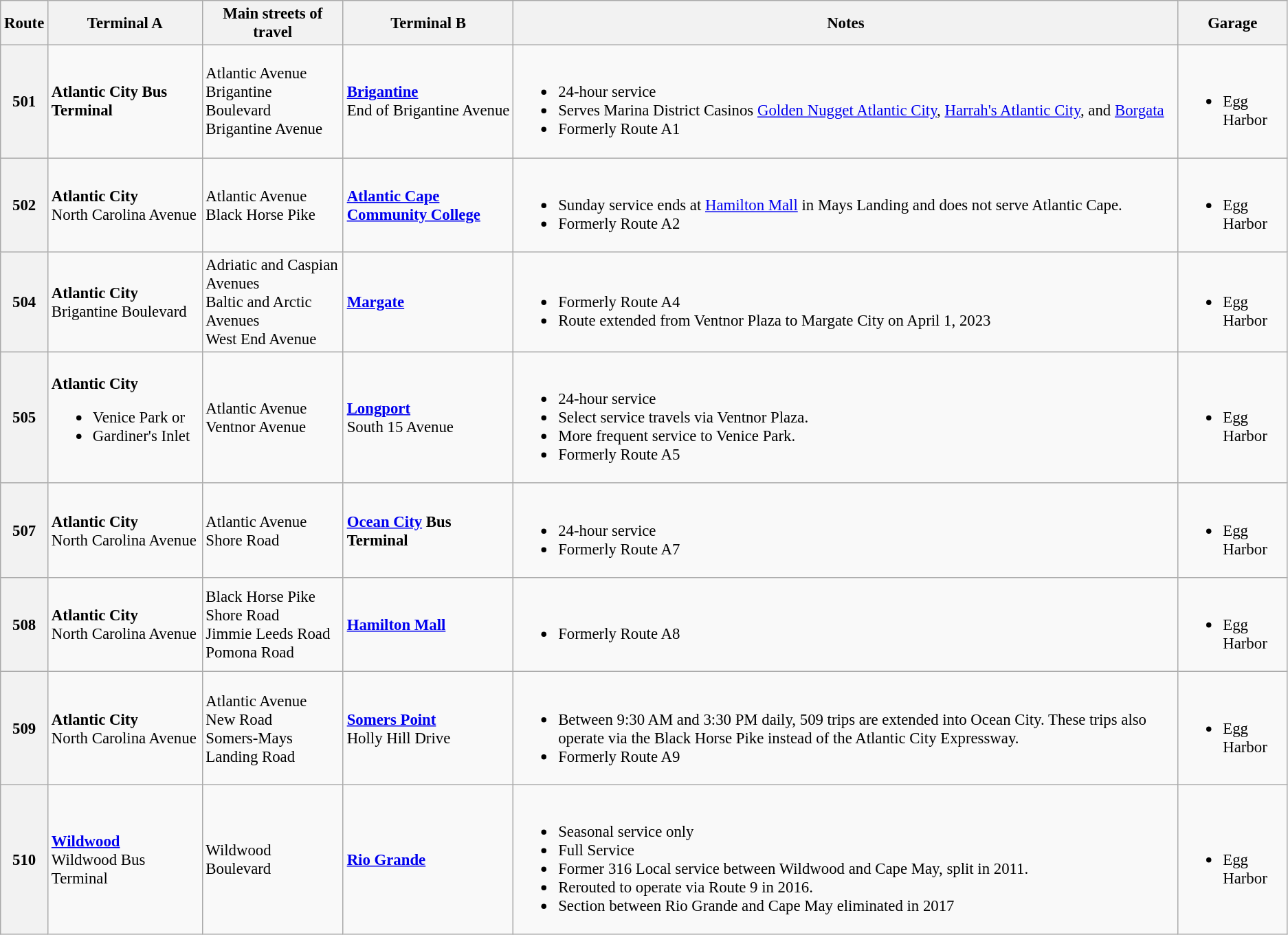<table class="wikitable" style="font-size: 95%;" |>
<tr>
<th>Route</th>
<th>Terminal A</th>
<th>Main streets of travel</th>
<th>Terminal B</th>
<th>Notes</th>
<th>Garage</th>
</tr>
<tr>
<th>501</th>
<td><strong>Atlantic City Bus Terminal</strong></td>
<td>Atlantic Avenue<br>Brigantine Boulevard<br>Brigantine Avenue</td>
<td><strong><a href='#'>Brigantine</a></strong><br>End of Brigantine Avenue</td>
<td><br><ul><li>24-hour service</li><li>Serves Marina District Casinos <a href='#'>Golden Nugget Atlantic City</a>, <a href='#'>Harrah's Atlantic City</a>, and <a href='#'>Borgata</a></li><li>Formerly Route A1</li></ul></td>
<td><br><ul><li>Egg Harbor</li></ul></td>
</tr>
<tr>
<th>502</th>
<td><strong>Atlantic City</strong><br>North Carolina Avenue</td>
<td>Atlantic Avenue<br>Black Horse Pike</td>
<td><strong><a href='#'>Atlantic Cape Community College</a></strong></td>
<td><br><ul><li>Sunday service ends at <a href='#'>Hamilton Mall</a> in Mays Landing and does not serve Atlantic Cape.</li><li>Formerly Route A2</li></ul></td>
<td><br><ul><li>Egg Harbor</li></ul></td>
</tr>
<tr>
<th>504</th>
<td><strong>Atlantic City</strong><br>Brigantine Boulevard</td>
<td>Adriatic and Caspian Avenues<br>Baltic and Arctic Avenues<br>West End Avenue</td>
<td><strong><a href='#'>Margate</a></strong></td>
<td><br><ul><li>Formerly Route A4</li><li>Route extended from Ventnor Plaza to Margate City on April 1, 2023</li></ul></td>
<td><br><ul><li>Egg Harbor</li></ul></td>
</tr>
<tr>
<th>505</th>
<td><strong>Atlantic City</strong><br><ul><li>Venice Park or</li><li>Gardiner's Inlet</li></ul></td>
<td>Atlantic Avenue<br>Ventnor Avenue</td>
<td><strong><a href='#'>Longport</a></strong><br>South 15 Avenue</td>
<td><br><ul><li>24-hour service</li><li>Select service travels via Ventnor Plaza.</li><li>More frequent service to Venice Park.</li><li>Formerly Route A5</li></ul></td>
<td><br><ul><li>Egg Harbor</li></ul></td>
</tr>
<tr>
<th>507</th>
<td><strong>Atlantic City</strong><br>North Carolina Avenue</td>
<td>Atlantic Avenue<br>Shore Road</td>
<td><strong><a href='#'>Ocean City</a> Bus Terminal</strong></td>
<td><br><ul><li>24-hour service</li><li>Formerly Route A7</li></ul></td>
<td><br><ul><li>Egg Harbor</li></ul></td>
</tr>
<tr>
<th>508</th>
<td><strong>Atlantic City</strong><br>North Carolina Avenue</td>
<td>Black Horse Pike<br>Shore Road<br>Jimmie Leeds Road<br>Pomona Road</td>
<td><strong><a href='#'>Hamilton Mall</a></strong></td>
<td><br><ul><li>Formerly Route A8</li></ul></td>
<td><br><ul><li>Egg Harbor</li></ul></td>
</tr>
<tr>
<th>509</th>
<td><strong>Atlantic City</strong><br>North Carolina Avenue</td>
<td>Atlantic Avenue<br>New Road<br>Somers-Mays Landing Road</td>
<td><strong><a href='#'>Somers Point</a></strong><br>Holly Hill Drive</td>
<td><br><ul><li>Between 9:30 AM and 3:30 PM daily, 509 trips are extended into Ocean City. These trips also operate via the Black Horse Pike instead of the Atlantic City Expressway.</li><li>Formerly Route A9</li></ul></td>
<td><br><ul><li>Egg Harbor</li></ul></td>
</tr>
<tr>
<th>510</th>
<td><strong><a href='#'>Wildwood</a></strong><br>Wildwood Bus Terminal</td>
<td>Wildwood Boulevard</td>
<td><strong><a href='#'>Rio Grande</a></strong></td>
<td><br><ul><li>Seasonal service only</li><li>Full Service</li><li>Former 316 Local service between Wildwood and Cape May, split in 2011.</li><li>Rerouted to operate via Route 9 in 2016.</li><li>Section between Rio Grande and Cape May eliminated in 2017</li></ul></td>
<td><br><ul><li>Egg Harbor</li></ul></td>
</tr>
</table>
